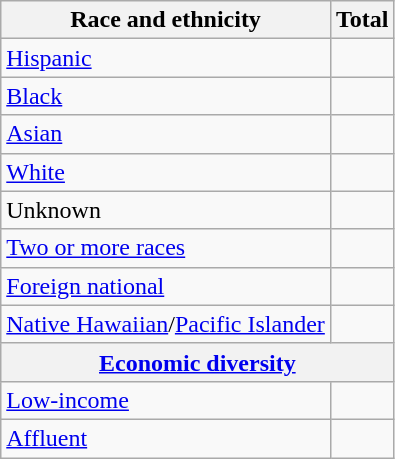<table class="wikitable floatright sortable collapsible"; text-align:right; font-size:80%;">
<tr>
<th>Race and ethnicity</th>
<th colspan="2" data-sort-type=number>Total</th>
</tr>
<tr>
<td><a href='#'>Hispanic</a></td>
<td align=right></td>
</tr>
<tr>
<td><a href='#'>Black</a></td>
<td align=right></td>
</tr>
<tr>
<td><a href='#'>Asian</a></td>
<td align=right></td>
</tr>
<tr>
<td><a href='#'>White</a></td>
<td align=right></td>
</tr>
<tr>
<td>Unknown</td>
<td align=right></td>
</tr>
<tr>
<td><a href='#'>Two or more races</a></td>
<td align=right></td>
</tr>
<tr>
<td><a href='#'>Foreign national</a></td>
<td align=right></td>
</tr>
<tr>
<td><a href='#'>Native Hawaiian</a>/<a href='#'>Pacific Islander</a></td>
<td align=right></td>
</tr>
<tr>
<th colspan="4" data-sort-type=number><a href='#'>Economic diversity</a></th>
</tr>
<tr>
<td><a href='#'>Low-income</a></td>
<td align=right></td>
</tr>
<tr>
<td><a href='#'>Affluent</a></td>
<td align=right></td>
</tr>
</table>
